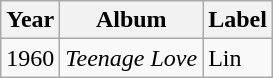<table class="wikitable">
<tr>
<th>Year</th>
<th>Album</th>
<th>Label</th>
</tr>
<tr>
<td>1960</td>
<td><em>Teenage Love</em></td>
<td>Lin</td>
</tr>
</table>
